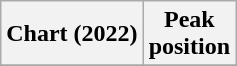<table class="wikitable sortable plainrowheaders" style="text-align:center">
<tr>
<th scope="col">Chart (2022)</th>
<th scope="col">Peak<br>position</th>
</tr>
<tr>
</tr>
</table>
